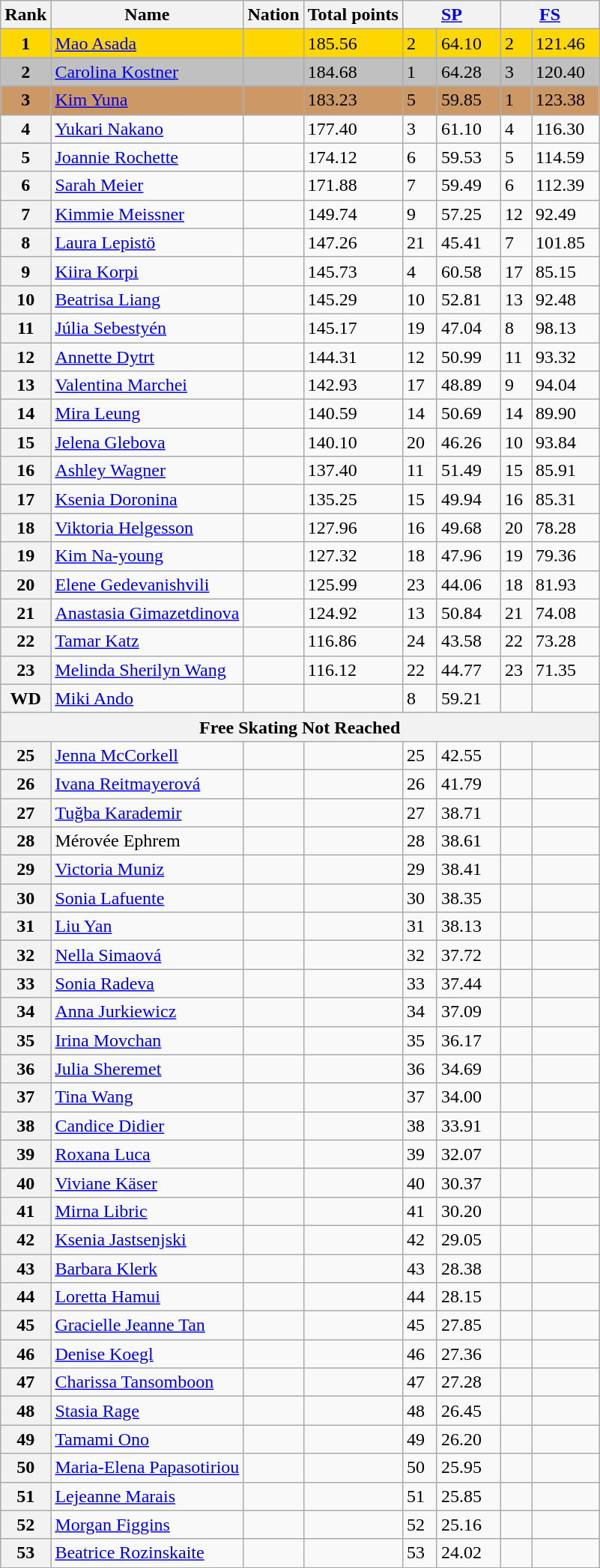<table class="wikitable sortable">
<tr>
<th>Rank</th>
<th>Name</th>
<th>Nation</th>
<th>Total points</th>
<th colspan="2" width="80px"><a href='#'>SP</a></th>
<th colspan="2" width="80px"><a href='#'>FS</a></th>
</tr>
<tr bgcolor=gold>
<td align=center><strong>1</strong></td>
<td><a href='#'>Mao Asada</a></td>
<td></td>
<td>185.56</td>
<td>2</td>
<td>64.10</td>
<td>2</td>
<td>121.46</td>
</tr>
<tr bgcolor=silver>
<td align=center><strong>2</strong></td>
<td><a href='#'>Carolina Kostner</a></td>
<td></td>
<td>184.68</td>
<td>1</td>
<td>64.28</td>
<td>3</td>
<td>120.40</td>
</tr>
<tr bgcolor=cc9966>
<td align=center><strong>3</strong></td>
<td><a href='#'>Kim Yuna</a></td>
<td></td>
<td>183.23</td>
<td>5</td>
<td>59.85</td>
<td>1</td>
<td>123.38</td>
</tr>
<tr>
<th>4</th>
<td><a href='#'>Yukari Nakano</a></td>
<td></td>
<td>177.40</td>
<td>3</td>
<td>61.10</td>
<td>4</td>
<td>116.30</td>
</tr>
<tr>
<th>5</th>
<td><a href='#'>Joannie Rochette</a></td>
<td></td>
<td>174.12</td>
<td>6</td>
<td>59.53</td>
<td>5</td>
<td>114.59</td>
</tr>
<tr>
<th>6</th>
<td><a href='#'>Sarah Meier</a></td>
<td></td>
<td>171.88</td>
<td>7</td>
<td>59.49</td>
<td>6</td>
<td>112.39</td>
</tr>
<tr>
<th>7</th>
<td><a href='#'>Kimmie Meissner</a></td>
<td></td>
<td>149.74</td>
<td>9</td>
<td>57.25</td>
<td>12</td>
<td>92.49</td>
</tr>
<tr>
<th>8</th>
<td><a href='#'>Laura Lepistö</a></td>
<td></td>
<td>147.26</td>
<td>21</td>
<td>45.41</td>
<td>7</td>
<td>101.85</td>
</tr>
<tr>
<th>9</th>
<td><a href='#'>Kiira Korpi</a></td>
<td></td>
<td>145.73</td>
<td>4</td>
<td>60.58</td>
<td>17</td>
<td>85.15</td>
</tr>
<tr>
<th>10</th>
<td><a href='#'>Beatrisa Liang</a></td>
<td></td>
<td>145.29</td>
<td>10</td>
<td>52.81</td>
<td>13</td>
<td>92.48</td>
</tr>
<tr>
<th>11</th>
<td><a href='#'>Júlia Sebestyén</a></td>
<td></td>
<td>145.17</td>
<td>19</td>
<td>47.04</td>
<td>8</td>
<td>98.13</td>
</tr>
<tr>
<th>12</th>
<td><a href='#'>Annette Dytrt</a></td>
<td></td>
<td>144.31</td>
<td>12</td>
<td>50.99</td>
<td>11</td>
<td>93.32</td>
</tr>
<tr>
<th>13</th>
<td><a href='#'>Valentina Marchei</a></td>
<td></td>
<td>142.93</td>
<td>17</td>
<td>48.89</td>
<td>9</td>
<td>94.04</td>
</tr>
<tr>
<th>14</th>
<td><a href='#'>Mira Leung</a></td>
<td></td>
<td>140.59</td>
<td>14</td>
<td>50.69</td>
<td>14</td>
<td>89.90</td>
</tr>
<tr>
<th>15</th>
<td><a href='#'>Jelena Glebova</a></td>
<td></td>
<td>140.10</td>
<td>20</td>
<td>46.26</td>
<td>10</td>
<td>93.84</td>
</tr>
<tr>
<th>16</th>
<td><a href='#'>Ashley Wagner</a></td>
<td></td>
<td>137.40</td>
<td>11</td>
<td>51.49</td>
<td>15</td>
<td>85.91</td>
</tr>
<tr>
<th>17</th>
<td><a href='#'>Ksenia Doronina</a></td>
<td></td>
<td>135.25</td>
<td>15</td>
<td>49.94</td>
<td>16</td>
<td>85.31</td>
</tr>
<tr>
<th>18</th>
<td><a href='#'>Viktoria Helgesson</a></td>
<td></td>
<td>127.96</td>
<td>16</td>
<td>49.68</td>
<td>20</td>
<td>78.28</td>
</tr>
<tr>
<th>19</th>
<td><a href='#'>Kim Na-young</a></td>
<td></td>
<td>127.32</td>
<td>18</td>
<td>47.96</td>
<td>19</td>
<td>79.36</td>
</tr>
<tr>
<th>20</th>
<td><a href='#'>Elene Gedevanishvili</a></td>
<td></td>
<td>125.99</td>
<td>23</td>
<td>44.06</td>
<td>18</td>
<td>81.93</td>
</tr>
<tr>
<th>21</th>
<td><a href='#'>Anastasia Gimazetdinova</a></td>
<td></td>
<td>124.92</td>
<td>13</td>
<td>50.84</td>
<td>21</td>
<td>74.08</td>
</tr>
<tr>
<th>22</th>
<td><a href='#'>Tamar Katz</a></td>
<td></td>
<td>116.86</td>
<td>24</td>
<td>43.58</td>
<td>22</td>
<td>73.28</td>
</tr>
<tr>
<th>23</th>
<td><a href='#'>Melinda Sherilyn Wang</a></td>
<td></td>
<td>116.12</td>
<td>22</td>
<td>44.77</td>
<td>23</td>
<td>71.35</td>
</tr>
<tr>
<th>WD</th>
<td><a href='#'>Miki Ando</a></td>
<td></td>
<td></td>
<td>8</td>
<td>59.21</td>
<td></td>
<td></td>
</tr>
<tr>
<th colspan=8>Free Skating Not Reached</th>
</tr>
<tr>
<th>25</th>
<td><a href='#'>Jenna McCorkell</a></td>
<td></td>
<td></td>
<td>25</td>
<td>42.55</td>
<td></td>
<td></td>
</tr>
<tr>
<th>26</th>
<td><a href='#'>Ivana Reitmayerová</a></td>
<td></td>
<td></td>
<td>26</td>
<td>41.79</td>
<td></td>
<td></td>
</tr>
<tr>
<th>27</th>
<td><a href='#'>Tuğba Karademir</a></td>
<td></td>
<td></td>
<td>27</td>
<td>38.71</td>
<td></td>
<td></td>
</tr>
<tr>
<th>28</th>
<td>Mérovée Ephrem</td>
<td></td>
<td></td>
<td>28</td>
<td>38.61</td>
<td></td>
<td></td>
</tr>
<tr>
<th>29</th>
<td><a href='#'>Victoria Muniz</a></td>
<td></td>
<td></td>
<td>29</td>
<td>38.41</td>
<td></td>
<td></td>
</tr>
<tr>
<th>30</th>
<td><a href='#'>Sonia Lafuente</a></td>
<td></td>
<td></td>
<td>30</td>
<td>38.35</td>
<td></td>
<td></td>
</tr>
<tr>
<th>31</th>
<td><a href='#'>Liu Yan</a></td>
<td></td>
<td></td>
<td>31</td>
<td>38.13</td>
<td></td>
<td></td>
</tr>
<tr>
<th>32</th>
<td><a href='#'>Nella Simaová</a></td>
<td></td>
<td></td>
<td>32</td>
<td>37.72</td>
<td></td>
<td></td>
</tr>
<tr>
<th>33</th>
<td><a href='#'>Sonia Radeva</a></td>
<td></td>
<td></td>
<td>33</td>
<td>37.44</td>
<td></td>
<td></td>
</tr>
<tr>
<th>34</th>
<td><a href='#'>Anna Jurkiewicz</a></td>
<td></td>
<td></td>
<td>34</td>
<td>37.09</td>
<td></td>
<td></td>
</tr>
<tr>
<th>35</th>
<td><a href='#'>Irina Movchan</a></td>
<td></td>
<td></td>
<td>35</td>
<td>36.17</td>
<td></td>
<td></td>
</tr>
<tr>
<th>36</th>
<td><a href='#'>Julia Sheremet</a></td>
<td></td>
<td></td>
<td>36</td>
<td>34.69</td>
<td></td>
<td></td>
</tr>
<tr>
<th>37</th>
<td><a href='#'>Tina Wang</a></td>
<td></td>
<td></td>
<td>37</td>
<td>34.00</td>
<td></td>
<td></td>
</tr>
<tr>
<th>38</th>
<td><a href='#'>Candice Didier</a></td>
<td></td>
<td></td>
<td>38</td>
<td>33.91</td>
<td></td>
<td></td>
</tr>
<tr>
<th>39</th>
<td><a href='#'>Roxana Luca</a></td>
<td></td>
<td></td>
<td>39</td>
<td>32.07</td>
<td></td>
<td></td>
</tr>
<tr>
<th>40</th>
<td><a href='#'>Viviane Käser</a></td>
<td></td>
<td></td>
<td>40</td>
<td>30.37</td>
<td></td>
<td></td>
</tr>
<tr>
<th>41</th>
<td><a href='#'>Mirna Libric</a></td>
<td></td>
<td></td>
<td>41</td>
<td>30.20</td>
<td></td>
<td></td>
</tr>
<tr>
<th>42</th>
<td><a href='#'>Ksenia Jastsenjski</a></td>
<td></td>
<td></td>
<td>42</td>
<td>29.05</td>
<td></td>
<td></td>
</tr>
<tr>
<th>43</th>
<td><a href='#'>Barbara Klerk</a></td>
<td></td>
<td></td>
<td>43</td>
<td>28.38</td>
<td></td>
<td></td>
</tr>
<tr>
<th>44</th>
<td><a href='#'>Loretta Hamui</a></td>
<td></td>
<td></td>
<td>44</td>
<td>28.15</td>
<td></td>
<td></td>
</tr>
<tr>
<th>45</th>
<td><a href='#'>Gracielle Jeanne Tan</a></td>
<td></td>
<td></td>
<td>45</td>
<td>27.85</td>
<td></td>
<td></td>
</tr>
<tr>
<th>46</th>
<td><a href='#'>Denise Koegl</a></td>
<td></td>
<td></td>
<td>46</td>
<td>27.36</td>
<td></td>
<td></td>
</tr>
<tr>
<th>47</th>
<td><a href='#'>Charissa Tansomboon</a></td>
<td></td>
<td></td>
<td>47</td>
<td>27.28</td>
<td></td>
<td></td>
</tr>
<tr>
<th>48</th>
<td><a href='#'>Stasia Rage</a></td>
<td></td>
<td></td>
<td>48</td>
<td>26.45</td>
<td></td>
<td></td>
</tr>
<tr>
<th>49</th>
<td><a href='#'>Tamami Ono</a></td>
<td></td>
<td></td>
<td>49</td>
<td>26.20</td>
<td></td>
<td></td>
</tr>
<tr>
<th>50</th>
<td><a href='#'>Maria-Elena Papasotiriou</a></td>
<td></td>
<td></td>
<td>50</td>
<td>25.95</td>
<td></td>
<td></td>
</tr>
<tr>
<th>51</th>
<td><a href='#'>Lejeanne Marais</a></td>
<td></td>
<td></td>
<td>51</td>
<td>25.85</td>
<td></td>
<td></td>
</tr>
<tr>
<th>52</th>
<td><a href='#'>Morgan Figgins</a></td>
<td></td>
<td></td>
<td>52</td>
<td>25.16</td>
<td></td>
<td></td>
</tr>
<tr>
<th>53</th>
<td><a href='#'>Beatrice Rozinskaite</a></td>
<td></td>
<td></td>
<td>53</td>
<td>24.02</td>
<td></td>
<td></td>
</tr>
</table>
